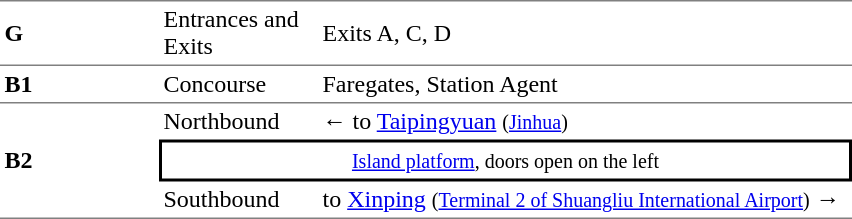<table cellspacing=0 cellpadding=3>
<tr>
<td style="border-top:solid 1px gray;border-bottom:solid 1px gray;" width=100><strong>G</strong></td>
<td style="border-top:solid 1px gray;border-bottom:solid 1px gray;" width=100>Entrances and Exits</td>
<td style="border-top:solid 1px gray;border-bottom:solid 1px gray;" width=350>Exits A, C, D</td>
</tr>
<tr>
<td style="border-top:solid 0px gray;border-bottom:solid 1px gray;" width=100><strong>B1</strong></td>
<td style="border-top:solid 0px gray;border-bottom:solid 1px gray;" width=100>Concourse</td>
<td style="border-top:solid 0px gray;border-bottom:solid 1px gray;" width=350>Faregates, Station Agent</td>
</tr>
<tr>
<td style="border-bottom:solid 1px gray;" rowspan=3><strong>B2</strong></td>
<td>Northbound</td>
<td>←  to <a href='#'>Taipingyuan</a> <small>(<a href='#'>Jinhua</a>)</small></td>
</tr>
<tr>
<td style="border-right:solid 2px black;border-left:solid 2px black;border-top:solid 2px black;border-bottom:solid 2px black;text-align:center;" colspan=2><small><a href='#'>Island platform</a>, doors open on the left</small></td>
</tr>
<tr>
<td style="border-bottom:solid 1px gray;">Southbound</td>
<td style="border-bottom:solid 1px gray;">  to <a href='#'>Xinping</a> <small>(<a href='#'>Terminal 2 of Shuangliu International Airport</a>)</small> →</td>
</tr>
</table>
